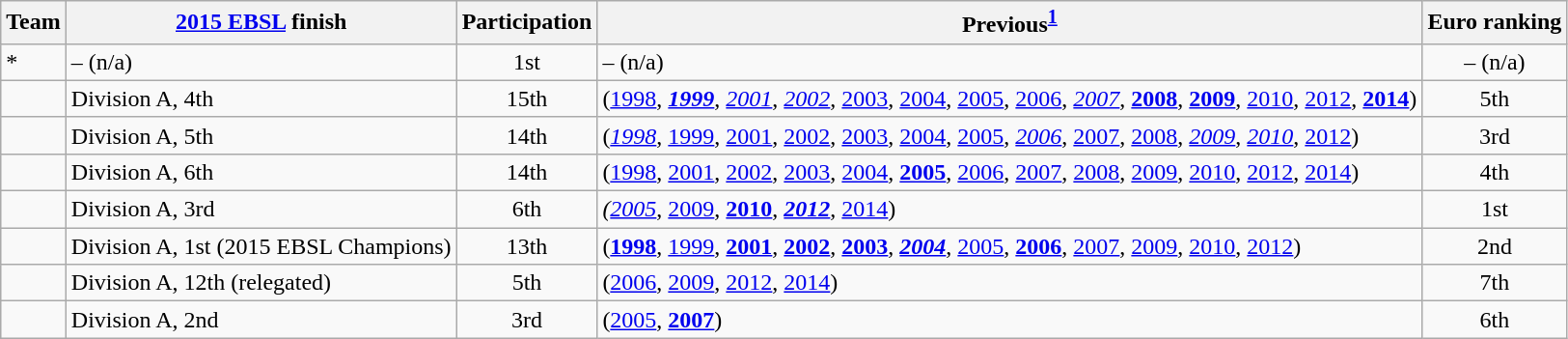<table class="wikitable">
<tr>
<th>Team</th>
<th><a href='#'>2015 EBSL</a> finish</th>
<th>Participation</th>
<th>Previous<sup><strong><a href='#'>1</a></strong></sup></th>
<th>Euro ranking</th>
</tr>
<tr>
<td>*</td>
<td>– (n/a)</td>
<td align=center>1st</td>
<td>– (n/a)</td>
<td align=center>– (n/a)</td>
</tr>
<tr>
<td></td>
<td>Division A, 4th</td>
<td align=center>15th</td>
<td>(<a href='#'>1998</a>, <strong><em><a href='#'>1999</a></em></strong>, <em><a href='#'>2001</a></em>, <em><a href='#'>2002</a></em>, <a href='#'>2003</a>, <a href='#'>2004</a>, <a href='#'>2005</a>, <a href='#'>2006</a>, <em><a href='#'>2007</a></em>, <strong><a href='#'>2008</a></strong>, <strong><a href='#'>2009</a></strong>, <a href='#'>2010</a>, <a href='#'>2012</a>, <strong><a href='#'>2014</a></strong>)</td>
<td align=center>5th</td>
</tr>
<tr>
<td></td>
<td>Division A, 5th</td>
<td align=center>14th</td>
<td>(<em><a href='#'>1998</a></em>, <a href='#'>1999</a>, <a href='#'>2001</a>, <a href='#'>2002</a>, <a href='#'>2003</a>, <a href='#'>2004</a>, <a href='#'>2005</a>, <em><a href='#'>2006</a></em>, <a href='#'>2007</a>, <a href='#'>2008</a>, <em><a href='#'>2009</a></em>, <em><a href='#'>2010</a></em>, <a href='#'>2012</a>)</td>
<td align=center>3rd</td>
</tr>
<tr>
<td></td>
<td>Division A, 6th</td>
<td align=center>14th</td>
<td>(<a href='#'>1998</a>, <a href='#'>2001</a>, <a href='#'>2002</a>, <a href='#'>2003</a>, <a href='#'>2004</a>, <strong><a href='#'>2005</a></strong>, <a href='#'>2006</a>, <a href='#'>2007</a>, <a href='#'>2008</a>, <a href='#'>2009</a>, <a href='#'>2010</a>, <a href='#'>2012</a>, <a href='#'>2014</a>)</td>
<td align=center>4th</td>
</tr>
<tr>
<td></td>
<td>Division A, 3rd</td>
<td align=center>6th</td>
<td><em>(<a href='#'>2005</a></em>, <a href='#'>2009</a>, <strong><a href='#'>2010</a></strong>, <strong><em><a href='#'>2012</a></em></strong>, <a href='#'>2014</a>)</td>
<td align=center>1st</td>
</tr>
<tr>
<td></td>
<td>Division A, 1st (2015 EBSL Champions)</td>
<td align=center>13th</td>
<td>(<strong><a href='#'>1998</a></strong>, <a href='#'>1999</a>, <strong><a href='#'>2001</a></strong>, <strong><a href='#'>2002</a></strong>, <strong><a href='#'>2003</a></strong>, <strong><em><a href='#'>2004</a></em></strong>, <a href='#'>2005</a>, <strong><a href='#'>2006</a></strong>, <a href='#'>2007</a>, <a href='#'>2009</a>, <a href='#'>2010</a>, <a href='#'>2012</a>)</td>
<td align=center>2nd</td>
</tr>
<tr>
<td></td>
<td>Division A, 12th (relegated)</td>
<td align=center>5th</td>
<td>(<a href='#'>2006</a>, <a href='#'>2009</a>, <a href='#'>2012</a>, <a href='#'>2014</a>)</td>
<td align=center>7th</td>
</tr>
<tr>
<td></td>
<td>Division A, 2nd</td>
<td align=center>3rd</td>
<td>(<a href='#'>2005</a>, <strong><a href='#'>2007</a></strong>)</td>
<td align=center>6th</td>
</tr>
</table>
